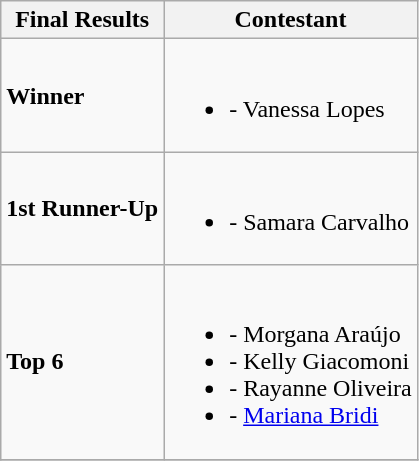<table class="wikitable">
<tr>
<th>Final Results</th>
<th>Contestant</th>
</tr>
<tr>
<td><strong>Winner</strong></td>
<td><br><ul><li><strong></strong> - Vanessa Lopes</li></ul></td>
</tr>
<tr>
<td><strong>1st Runner-Up</strong></td>
<td><br><ul><li><strong></strong> - Samara Carvalho</li></ul></td>
</tr>
<tr>
<td><strong>Top 6</strong></td>
<td><br><ul><li><strong></strong> - Morgana Araújo</li><li><strong></strong> - Kelly Giacomoni</li><li><strong></strong> - Rayanne Oliveira</li><li><strong></strong> - <a href='#'>Mariana Bridi</a></li></ul></td>
</tr>
<tr>
</tr>
</table>
